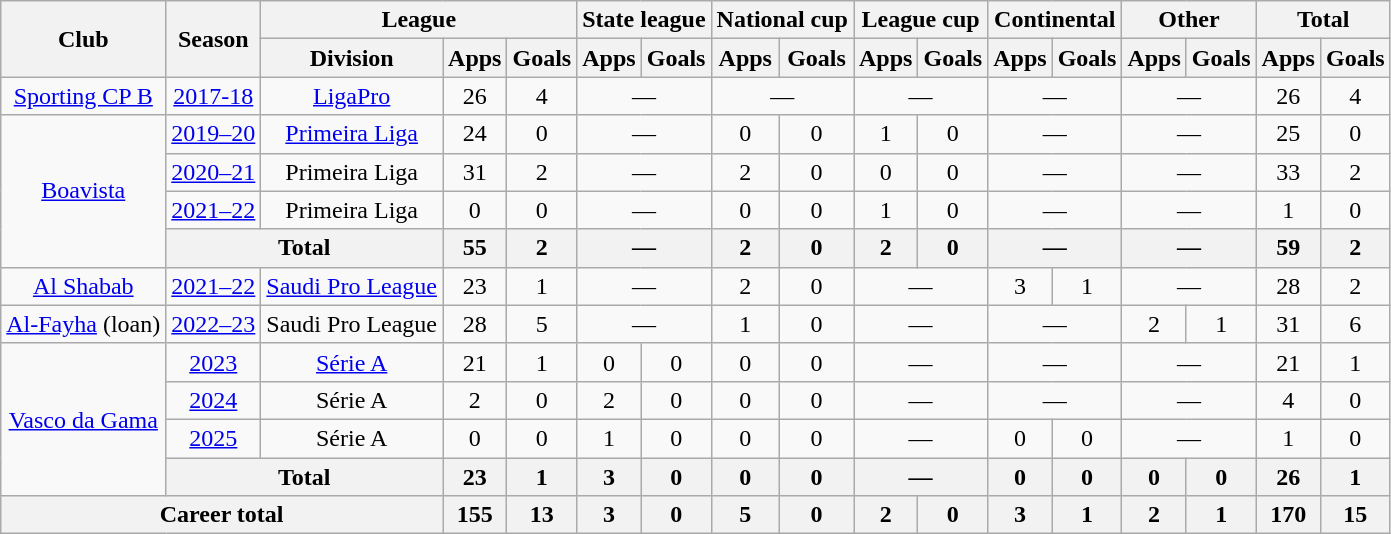<table class="wikitable" style="text-align:center">
<tr>
<th rowspan="2">Club</th>
<th rowspan="2">Season</th>
<th colspan="3">League</th>
<th colspan="2">State league</th>
<th colspan="2">National cup</th>
<th colspan="2">League cup</th>
<th colspan="2">Continental</th>
<th colspan="2">Other</th>
<th colspan="2">Total</th>
</tr>
<tr>
<th>Division</th>
<th>Apps</th>
<th>Goals</th>
<th>Apps</th>
<th>Goals</th>
<th>Apps</th>
<th>Goals</th>
<th>Apps</th>
<th>Goals</th>
<th>Apps</th>
<th>Goals</th>
<th>Apps</th>
<th>Goals</th>
<th>Apps</th>
<th>Goals</th>
</tr>
<tr>
<td><a href='#'>Sporting CP B</a></td>
<td><a href='#'>2017-18</a></td>
<td><a href='#'>LigaPro</a></td>
<td>26</td>
<td>4</td>
<td colspan="2">—</td>
<td colspan="2">—</td>
<td colspan="2">—</td>
<td colspan="2">—</td>
<td colspan="2">—</td>
<td>26</td>
<td>4</td>
</tr>
<tr>
<td rowspan="4"><a href='#'>Boavista</a></td>
<td><a href='#'>2019–20</a></td>
<td><a href='#'>Primeira Liga</a></td>
<td>24</td>
<td>0</td>
<td colspan="2">—</td>
<td>0</td>
<td>0</td>
<td>1</td>
<td>0</td>
<td colspan="2">—</td>
<td colspan="2">—</td>
<td>25</td>
<td>0</td>
</tr>
<tr>
<td><a href='#'>2020–21</a></td>
<td>Primeira Liga</td>
<td>31</td>
<td>2</td>
<td colspan="2">—</td>
<td>2</td>
<td>0</td>
<td>0</td>
<td>0</td>
<td colspan="2">—</td>
<td colspan="2">—</td>
<td>33</td>
<td>2</td>
</tr>
<tr>
<td><a href='#'>2021–22</a></td>
<td>Primeira Liga</td>
<td>0</td>
<td>0</td>
<td colspan="2">—</td>
<td>0</td>
<td>0</td>
<td>1</td>
<td>0</td>
<td colspan="2">—</td>
<td colspan="2">—</td>
<td>1</td>
<td>0</td>
</tr>
<tr>
<th colspan="2">Total</th>
<th>55</th>
<th>2</th>
<th colspan="2">—</th>
<th>2</th>
<th>0</th>
<th>2</th>
<th>0</th>
<th colspan="2">—</th>
<th colspan="2">—</th>
<th>59</th>
<th>2</th>
</tr>
<tr>
<td><a href='#'>Al Shabab</a></td>
<td><a href='#'>2021–22</a></td>
<td><a href='#'>Saudi Pro League</a></td>
<td>23</td>
<td>1</td>
<td colspan="2">—</td>
<td>2</td>
<td>0</td>
<td colspan="2">—</td>
<td>3</td>
<td>1</td>
<td colspan="2">—</td>
<td>28</td>
<td>2</td>
</tr>
<tr>
<td><a href='#'>Al-Fayha</a> (loan)</td>
<td><a href='#'>2022–23</a></td>
<td>Saudi Pro League</td>
<td>28</td>
<td>5</td>
<td colspan="2">—</td>
<td>1</td>
<td>0</td>
<td colspan="2">—</td>
<td colspan="2">—</td>
<td>2</td>
<td>1</td>
<td>31</td>
<td>6</td>
</tr>
<tr>
<td rowspan="4"><a href='#'>Vasco da Gama</a></td>
<td><a href='#'>2023</a></td>
<td><a href='#'>Série A</a></td>
<td>21</td>
<td>1</td>
<td>0</td>
<td>0</td>
<td>0</td>
<td>0</td>
<td colspan="2">—</td>
<td colspan="2">—</td>
<td colspan="2">—</td>
<td>21</td>
<td>1</td>
</tr>
<tr>
<td><a href='#'>2024</a></td>
<td>Série A</td>
<td>2</td>
<td>0</td>
<td>2</td>
<td>0</td>
<td>0</td>
<td>0</td>
<td colspan="2">—</td>
<td colspan="2">—</td>
<td colspan="2">—</td>
<td>4</td>
<td>0</td>
</tr>
<tr>
<td><a href='#'>2025</a></td>
<td>Série A</td>
<td>0</td>
<td>0</td>
<td>1</td>
<td>0</td>
<td>0</td>
<td>0</td>
<td colspan="2">—</td>
<td>0</td>
<td>0</td>
<td colspan="2">—</td>
<td>1</td>
<td>0</td>
</tr>
<tr>
<th colspan="2">Total</th>
<th>23</th>
<th>1</th>
<th>3</th>
<th>0</th>
<th>0</th>
<th>0</th>
<th colspan="2">—</th>
<th>0</th>
<th>0</th>
<th>0</th>
<th>0</th>
<th>26</th>
<th>1</th>
</tr>
<tr>
<th colspan="3">Career total</th>
<th>155</th>
<th>13</th>
<th>3</th>
<th>0</th>
<th>5</th>
<th>0</th>
<th>2</th>
<th>0</th>
<th>3</th>
<th>1</th>
<th>2</th>
<th>1</th>
<th>170</th>
<th>15</th>
</tr>
</table>
